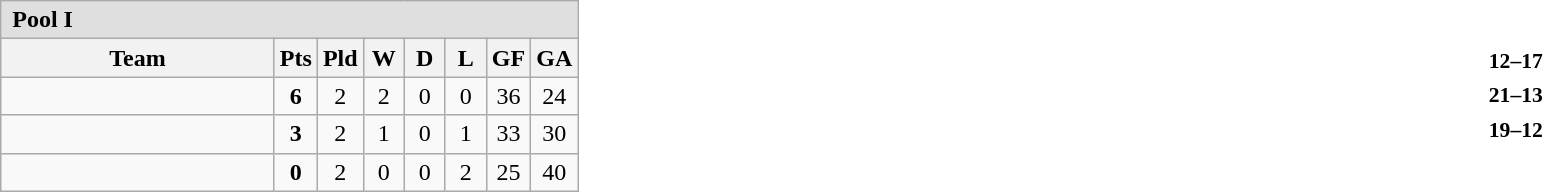<table cellpadding=0 cellspacing=0 width=100%>
<tr>
<td width=55%><br><table class="wikitable" style="text-align: center;">
<tr align=left style="background:#dfdfdf;">
<td colspan=8><strong> Pool I</strong></td>
</tr>
<tr>
<th width="175">Team</th>
<th width="20" abbr="Points">Pts</th>
<th width="20" abbr="Played">Pld</th>
<th width="20" abbr="Won">W</th>
<th width="20" abbr="Drawn">D</th>
<th width="20" abbr="Lost">L</th>
<th width="20" abbr="Points for">GF</th>
<th width="20" abbr="Points against">GA</th>
</tr>
<tr>
<td align=left></td>
<td><strong>6</strong></td>
<td>2</td>
<td>2</td>
<td>0</td>
<td>0</td>
<td>36</td>
<td>24</td>
</tr>
<tr>
<td align=left></td>
<td><strong>3</strong></td>
<td>2</td>
<td>1</td>
<td>0</td>
<td>1</td>
<td>33</td>
<td>30</td>
</tr>
<tr>
<td align=left></td>
<td><strong>0</strong></td>
<td>2</td>
<td>0</td>
<td>0</td>
<td>2</td>
<td>25</td>
<td>40</td>
</tr>
</table>
</td>
<td width=40%><br><table cellpadding=2 style=font-size:90% align=center>
<tr>
<td width=40% align=right></td>
<td align=center><strong>12–17</strong></td>
<td></td>
</tr>
<tr>
<td width=40% align=right></td>
<td align=center><strong>21–13</strong></td>
<td></td>
</tr>
<tr>
<td width=40% align=right></td>
<td align=center><strong>19–12</strong></td>
<td></td>
</tr>
</table>
</td>
</tr>
</table>
